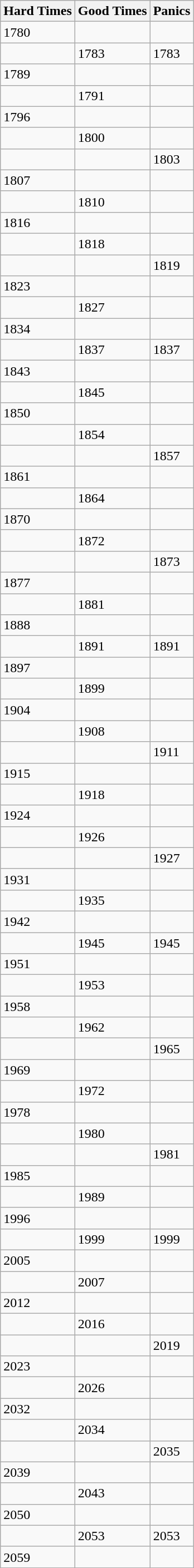<table class="wikitable mw-collapsible mw-collapsed">
<tr>
<th>Hard Times</th>
<th>Good Times</th>
<th>Panics</th>
</tr>
<tr>
<td>1780</td>
<td></td>
<td></td>
</tr>
<tr>
<td></td>
<td>1783</td>
<td>1783</td>
</tr>
<tr>
<td>1789</td>
<td></td>
<td></td>
</tr>
<tr>
<td></td>
<td>1791</td>
<td></td>
</tr>
<tr>
<td>1796</td>
<td></td>
<td></td>
</tr>
<tr>
<td></td>
<td>1800</td>
<td></td>
</tr>
<tr>
<td></td>
<td></td>
<td>1803</td>
</tr>
<tr>
<td>1807</td>
<td></td>
<td></td>
</tr>
<tr>
<td></td>
<td>1810</td>
<td></td>
</tr>
<tr>
<td>1816</td>
<td></td>
<td></td>
</tr>
<tr>
<td></td>
<td>1818</td>
<td></td>
</tr>
<tr>
<td></td>
<td></td>
<td>1819</td>
</tr>
<tr>
<td>1823</td>
<td></td>
<td></td>
</tr>
<tr>
<td></td>
<td>1827</td>
<td></td>
</tr>
<tr>
<td>1834</td>
<td></td>
<td></td>
</tr>
<tr>
<td></td>
<td>1837</td>
<td>1837</td>
</tr>
<tr>
<td>1843</td>
<td></td>
<td></td>
</tr>
<tr>
<td></td>
<td>1845</td>
<td></td>
</tr>
<tr>
<td>1850</td>
<td></td>
<td></td>
</tr>
<tr>
<td></td>
<td>1854</td>
<td></td>
</tr>
<tr>
<td></td>
<td></td>
<td>1857</td>
</tr>
<tr>
<td>1861</td>
<td></td>
<td></td>
</tr>
<tr>
<td></td>
<td>1864</td>
<td></td>
</tr>
<tr>
<td>1870</td>
<td></td>
<td></td>
</tr>
<tr>
<td></td>
<td>1872</td>
<td></td>
</tr>
<tr>
<td></td>
<td></td>
<td>1873</td>
</tr>
<tr>
<td>1877</td>
<td></td>
<td></td>
</tr>
<tr>
<td></td>
<td>1881</td>
<td></td>
</tr>
<tr>
<td>1888</td>
<td></td>
<td></td>
</tr>
<tr>
<td></td>
<td>1891</td>
<td>1891</td>
</tr>
<tr>
<td>1897</td>
<td></td>
<td></td>
</tr>
<tr>
<td></td>
<td>1899</td>
<td></td>
</tr>
<tr>
<td>1904</td>
<td></td>
<td></td>
</tr>
<tr>
<td></td>
<td>1908</td>
<td></td>
</tr>
<tr>
<td></td>
<td></td>
<td>1911</td>
</tr>
<tr>
<td>1915</td>
<td></td>
<td></td>
</tr>
<tr>
<td></td>
<td>1918</td>
<td></td>
</tr>
<tr>
<td>1924</td>
<td></td>
<td></td>
</tr>
<tr>
<td></td>
<td>1926</td>
<td></td>
</tr>
<tr>
<td></td>
<td></td>
<td>1927</td>
</tr>
<tr>
<td>1931</td>
<td></td>
<td></td>
</tr>
<tr>
<td></td>
<td>1935</td>
<td></td>
</tr>
<tr>
<td>1942</td>
<td></td>
<td></td>
</tr>
<tr>
<td></td>
<td>1945</td>
<td>1945</td>
</tr>
<tr>
<td>1951</td>
<td></td>
<td></td>
</tr>
<tr>
<td></td>
<td>1953</td>
<td></td>
</tr>
<tr>
<td>1958</td>
<td></td>
<td></td>
</tr>
<tr>
<td></td>
<td>1962</td>
<td></td>
</tr>
<tr>
<td></td>
<td></td>
<td>1965</td>
</tr>
<tr>
<td>1969</td>
<td></td>
<td></td>
</tr>
<tr>
<td></td>
<td>1972</td>
<td></td>
</tr>
<tr>
<td>1978</td>
<td></td>
<td></td>
</tr>
<tr>
<td></td>
<td>1980</td>
<td></td>
</tr>
<tr>
<td></td>
<td></td>
<td>1981</td>
</tr>
<tr>
<td>1985</td>
<td></td>
<td></td>
</tr>
<tr>
<td></td>
<td>1989</td>
<td></td>
</tr>
<tr>
<td>1996</td>
<td></td>
<td></td>
</tr>
<tr>
<td></td>
<td>1999</td>
<td>1999</td>
</tr>
<tr>
<td>2005</td>
<td></td>
<td></td>
</tr>
<tr>
<td></td>
<td>2007</td>
<td></td>
</tr>
<tr>
<td>2012</td>
<td></td>
<td></td>
</tr>
<tr>
<td></td>
<td>2016</td>
<td></td>
</tr>
<tr>
<td></td>
<td></td>
<td>2019</td>
</tr>
<tr>
<td>2023</td>
<td></td>
<td></td>
</tr>
<tr>
<td></td>
<td>2026</td>
<td></td>
</tr>
<tr>
<td>2032</td>
<td></td>
<td></td>
</tr>
<tr>
<td></td>
<td>2034</td>
<td></td>
</tr>
<tr>
<td></td>
<td></td>
<td>2035</td>
</tr>
<tr>
<td>2039</td>
<td></td>
<td></td>
</tr>
<tr>
<td></td>
<td>2043</td>
<td></td>
</tr>
<tr>
<td>2050</td>
<td></td>
<td></td>
</tr>
<tr>
<td></td>
<td>2053</td>
<td>2053</td>
</tr>
<tr>
<td>2059</td>
<td></td>
<td></td>
</tr>
</table>
